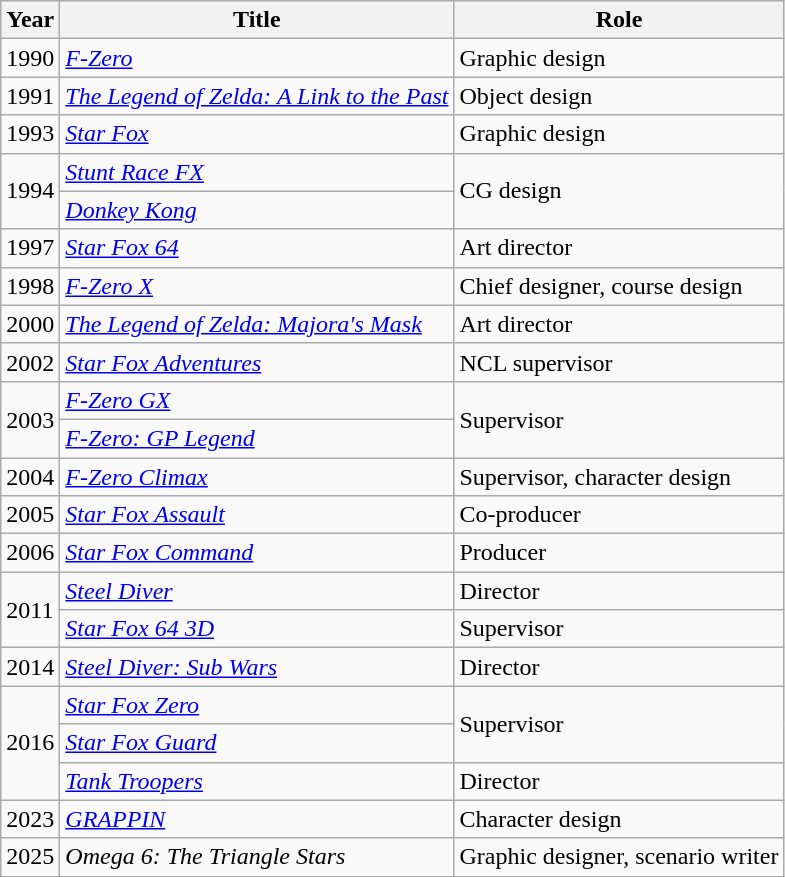<table class="wikitable sortable">
<tr>
<th scope="col">Year</th>
<th scope="col">Title</th>
<th scope="col">Role</th>
</tr>
<tr>
<td>1990</td>
<td><em><a href='#'>F-Zero</a></em></td>
<td>Graphic design</td>
</tr>
<tr>
<td>1991</td>
<td><em><a href='#'>The Legend of Zelda: A Link to the Past</a></em></td>
<td>Object design</td>
</tr>
<tr>
<td>1993</td>
<td><em><a href='#'>Star Fox</a></em></td>
<td>Graphic design</td>
</tr>
<tr>
<td rowspan="2">1994</td>
<td><em><a href='#'>Stunt Race FX</a></em></td>
<td rowspan="2">CG design</td>
</tr>
<tr>
<td><em><a href='#'>Donkey Kong</a></em></td>
</tr>
<tr>
<td>1997</td>
<td><em><a href='#'>Star Fox 64</a></em></td>
<td>Art director</td>
</tr>
<tr>
<td>1998</td>
<td><em><a href='#'>F-Zero X</a></em></td>
<td>Chief designer, course design</td>
</tr>
<tr>
<td>2000</td>
<td><em><a href='#'>The Legend of Zelda: Majora's Mask</a></em></td>
<td>Art director</td>
</tr>
<tr>
<td>2002</td>
<td><em><a href='#'>Star Fox Adventures</a></em></td>
<td>NCL supervisor</td>
</tr>
<tr>
<td rowspan="2">2003</td>
<td><em><a href='#'>F-Zero GX</a></em></td>
<td rowspan="2">Supervisor</td>
</tr>
<tr>
<td><em><a href='#'>F-Zero: GP Legend</a></em></td>
</tr>
<tr>
<td>2004</td>
<td><em><a href='#'>F-Zero Climax</a></em></td>
<td>Supervisor, character design</td>
</tr>
<tr>
<td>2005</td>
<td><em><a href='#'>Star Fox Assault</a></em></td>
<td>Co-producer</td>
</tr>
<tr>
<td>2006</td>
<td><em><a href='#'>Star Fox Command</a></em></td>
<td>Producer</td>
</tr>
<tr>
<td rowspan="2">2011</td>
<td><em><a href='#'>Steel Diver</a></em></td>
<td>Director</td>
</tr>
<tr>
<td><em><a href='#'>Star Fox 64 3D</a></em></td>
<td>Supervisor</td>
</tr>
<tr>
<td>2014</td>
<td><em><a href='#'>Steel Diver: Sub Wars</a></em></td>
<td>Director</td>
</tr>
<tr>
<td rowspan="3">2016</td>
<td><em><a href='#'>Star Fox Zero</a></em></td>
<td rowspan="2">Supervisor</td>
</tr>
<tr>
<td><em><a href='#'>Star Fox Guard</a></em></td>
</tr>
<tr>
<td><em><a href='#'>Tank Troopers</a></em></td>
<td>Director</td>
</tr>
<tr>
<td>2023</td>
<td><em><a href='#'>GRAPPIN</a></em></td>
<td>Character design</td>
</tr>
<tr>
<td>2025</td>
<td><em>Omega 6: The Triangle Stars</em></td>
<td>Graphic designer, scenario writer</td>
</tr>
</table>
